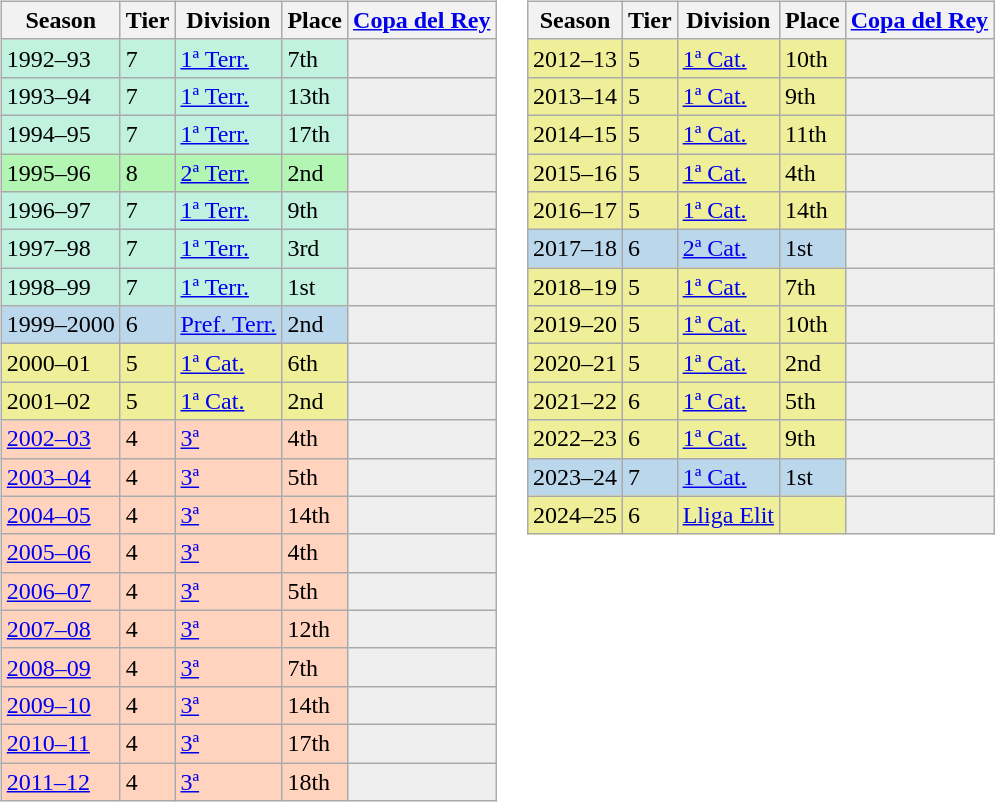<table>
<tr>
<td valign="top" width=0%><br><table class="wikitable">
<tr style="background:#f0f6fa;">
<th>Season</th>
<th>Tier</th>
<th>Division</th>
<th>Place</th>
<th><a href='#'>Copa del Rey</a></th>
</tr>
<tr>
<td style="background:#C0F2DF;">1992–93</td>
<td style="background:#C0F2DF;">7</td>
<td style="background:#C0F2DF;"><a href='#'>1ª Terr.</a></td>
<td style="background:#C0F2DF;">7th</td>
<th style="background:#efefef;"></th>
</tr>
<tr>
<td style="background:#C0F2DF;">1993–94</td>
<td style="background:#C0F2DF;">7</td>
<td style="background:#C0F2DF;"><a href='#'>1ª Terr.</a></td>
<td style="background:#C0F2DF;">13th</td>
<th style="background:#efefef;"></th>
</tr>
<tr>
<td style="background:#C0F2DF;">1994–95</td>
<td style="background:#C0F2DF;">7</td>
<td style="background:#C0F2DF;"><a href='#'>1ª Terr.</a></td>
<td style="background:#C0F2DF;">17th</td>
<th style="background:#efefef;"></th>
</tr>
<tr>
<td style="background:#B3F5B3;">1995–96</td>
<td style="background:#B3F5B3;">8</td>
<td style="background:#B3F5B3;"><a href='#'>2ª Terr.</a></td>
<td style="background:#B3F5B3;">2nd</td>
<th style="background:#efefef;"></th>
</tr>
<tr>
<td style="background:#C0F2DF;">1996–97</td>
<td style="background:#C0F2DF;">7</td>
<td style="background:#C0F2DF;"><a href='#'>1ª Terr.</a></td>
<td style="background:#C0F2DF;">9th</td>
<th style="background:#efefef;"></th>
</tr>
<tr>
<td style="background:#C0F2DF;">1997–98</td>
<td style="background:#C0F2DF;">7</td>
<td style="background:#C0F2DF;"><a href='#'>1ª Terr.</a></td>
<td style="background:#C0F2DF;">3rd</td>
<th style="background:#efefef;"></th>
</tr>
<tr>
<td style="background:#C0F2DF;">1998–99</td>
<td style="background:#C0F2DF;">7</td>
<td style="background:#C0F2DF;"><a href='#'>1ª Terr.</a></td>
<td style="background:#C0F2DF;">1st</td>
<th style="background:#efefef;"></th>
</tr>
<tr>
<td style="background:#BBD7EC;">1999–2000</td>
<td style="background:#BBD7EC;">6</td>
<td style="background:#BBD7EC;"><a href='#'>Pref. Terr.</a></td>
<td style="background:#BBD7EC;">2nd</td>
<th style="background:#efefef;"></th>
</tr>
<tr>
<td style="background:#EFEF99;">2000–01</td>
<td style="background:#EFEF99;">5</td>
<td style="background:#EFEF99;"><a href='#'>1ª Cat.</a></td>
<td style="background:#EFEF99;">6th</td>
<th style="background:#efefef;"></th>
</tr>
<tr>
<td style="background:#EFEF99;">2001–02</td>
<td style="background:#EFEF99;">5</td>
<td style="background:#EFEF99;"><a href='#'>1ª Cat.</a></td>
<td style="background:#EFEF99;">2nd</td>
<th style="background:#efefef;"></th>
</tr>
<tr>
<td style="background:#FFD3BD;"><a href='#'>2002–03</a></td>
<td style="background:#FFD3BD;">4</td>
<td style="background:#FFD3BD;"><a href='#'>3ª</a></td>
<td style="background:#FFD3BD;">4th</td>
<th style="background:#efefef;"></th>
</tr>
<tr>
<td style="background:#FFD3BD;"><a href='#'>2003–04</a></td>
<td style="background:#FFD3BD;">4</td>
<td style="background:#FFD3BD;"><a href='#'>3ª</a></td>
<td style="background:#FFD3BD;">5th</td>
<td style="background:#efefef;"></td>
</tr>
<tr>
<td style="background:#FFD3BD;"><a href='#'>2004–05</a></td>
<td style="background:#FFD3BD;">4</td>
<td style="background:#FFD3BD;"><a href='#'>3ª</a></td>
<td style="background:#FFD3BD;">14th</td>
<td style="background:#efefef;"></td>
</tr>
<tr>
<td style="background:#FFD3BD;"><a href='#'>2005–06</a></td>
<td style="background:#FFD3BD;">4</td>
<td style="background:#FFD3BD;"><a href='#'>3ª</a></td>
<td style="background:#FFD3BD;">4th</td>
<td style="background:#efefef;"></td>
</tr>
<tr>
<td style="background:#FFD3BD;"><a href='#'>2006–07</a></td>
<td style="background:#FFD3BD;">4</td>
<td style="background:#FFD3BD;"><a href='#'>3ª</a></td>
<td style="background:#FFD3BD;">5th</td>
<th style="background:#efefef;"></th>
</tr>
<tr>
<td style="background:#FFD3BD;"><a href='#'>2007–08</a></td>
<td style="background:#FFD3BD;">4</td>
<td style="background:#FFD3BD;"><a href='#'>3ª</a></td>
<td style="background:#FFD3BD;">12th</td>
<th style="background:#efefef;"></th>
</tr>
<tr>
<td style="background:#FFD3BD;"><a href='#'>2008–09</a></td>
<td style="background:#FFD3BD;">4</td>
<td style="background:#FFD3BD;"><a href='#'>3ª</a></td>
<td style="background:#FFD3BD;">7th</td>
<td style="background:#efefef;"></td>
</tr>
<tr>
<td style="background:#FFD3BD;"><a href='#'>2009–10</a></td>
<td style="background:#FFD3BD;">4</td>
<td style="background:#FFD3BD;"><a href='#'>3ª</a></td>
<td style="background:#FFD3BD;">14th</td>
<td style="background:#efefef;"></td>
</tr>
<tr>
<td style="background:#FFD3BD;"><a href='#'>2010–11</a></td>
<td style="background:#FFD3BD;">4</td>
<td style="background:#FFD3BD;"><a href='#'>3ª</a></td>
<td style="background:#FFD3BD;">17th</td>
<td style="background:#efefef;"></td>
</tr>
<tr>
<td style="background:#FFD3BD;"><a href='#'>2011–12</a></td>
<td style="background:#FFD3BD;">4</td>
<td style="background:#FFD3BD;"><a href='#'>3ª</a></td>
<td style="background:#FFD3BD;">18th</td>
<td style="background:#efefef;"></td>
</tr>
</table>
</td>
<td valign="top" width=0%><br><table class="wikitable">
<tr style="background:#f0f6fa;">
<th>Season</th>
<th>Tier</th>
<th>Division</th>
<th>Place</th>
<th><a href='#'>Copa del Rey</a></th>
</tr>
<tr>
<td style="background:#EFEF99;">2012–13</td>
<td style="background:#EFEF99;">5</td>
<td style="background:#EFEF99;"><a href='#'>1ª Cat.</a></td>
<td style="background:#EFEF99;">10th</td>
<th style="background:#efefef;"></th>
</tr>
<tr>
<td style="background:#EFEF99;">2013–14</td>
<td style="background:#EFEF99;">5</td>
<td style="background:#EFEF99;"><a href='#'>1ª Cat.</a></td>
<td style="background:#EFEF99;">9th</td>
<th style="background:#efefef;"></th>
</tr>
<tr>
<td style="background:#EFEF99;">2014–15</td>
<td style="background:#EFEF99;">5</td>
<td style="background:#EFEF99;"><a href='#'>1ª Cat.</a></td>
<td style="background:#EFEF99;">11th</td>
<th style="background:#efefef;"></th>
</tr>
<tr>
<td style="background:#EFEF99;">2015–16</td>
<td style="background:#EFEF99;">5</td>
<td style="background:#EFEF99;"><a href='#'>1ª Cat.</a></td>
<td style="background:#EFEF99;">4th</td>
<th style="background:#efefef;"></th>
</tr>
<tr>
<td style="background:#EFEF99;">2016–17</td>
<td style="background:#EFEF99;">5</td>
<td style="background:#EFEF99;"><a href='#'>1ª Cat.</a></td>
<td style="background:#EFEF99;">14th</td>
<th style="background:#efefef;"></th>
</tr>
<tr>
<td style="background:#BBD7EC;">2017–18</td>
<td style="background:#BBD7EC;">6</td>
<td style="background:#BBD7EC;"><a href='#'>2ª Cat.</a></td>
<td style="background:#BBD7EC;">1st</td>
<th style="background:#efefef;"></th>
</tr>
<tr>
<td style="background:#EFEF99;">2018–19</td>
<td style="background:#EFEF99;">5</td>
<td style="background:#EFEF99;"><a href='#'>1ª Cat.</a></td>
<td style="background:#EFEF99;">7th</td>
<th style="background:#efefef;"></th>
</tr>
<tr>
<td style="background:#EFEF99;">2019–20</td>
<td style="background:#EFEF99;">5</td>
<td style="background:#EFEF99;"><a href='#'>1ª Cat.</a></td>
<td style="background:#EFEF99;">10th</td>
<th style="background:#efefef;"></th>
</tr>
<tr>
<td style="background:#EFEF99;">2020–21</td>
<td style="background:#EFEF99;">5</td>
<td style="background:#EFEF99;"><a href='#'>1ª Cat.</a></td>
<td style="background:#EFEF99;">2nd</td>
<th style="background:#efefef;"></th>
</tr>
<tr>
<td style="background:#EFEF99;">2021–22</td>
<td style="background:#EFEF99;">6</td>
<td style="background:#EFEF99;"><a href='#'>1ª Cat.</a></td>
<td style="background:#EFEF99;">5th</td>
<th style="background:#efefef;"></th>
</tr>
<tr>
<td style="background:#EFEF99;">2022–23</td>
<td style="background:#EFEF99;">6</td>
<td style="background:#EFEF99;"><a href='#'>1ª Cat.</a></td>
<td style="background:#EFEF99;">9th</td>
<th style="background:#efefef;"></th>
</tr>
<tr>
<td style="background:#BBD7EC;">2023–24</td>
<td style="background:#BBD7EC;">7</td>
<td style="background:#BBD7EC;"><a href='#'>1ª Cat.</a></td>
<td style="background:#BBD7EC;">1st</td>
<td style="background:#efefef;"></td>
</tr>
<tr>
<td style="background:#EFEF99;">2024–25</td>
<td style="background:#EFEF99;">6</td>
<td style="background:#EFEF99;"><a href='#'>Lliga Elit</a></td>
<td style="background:#EFEF99;"></td>
<th style="background:#efefef;"></th>
</tr>
</table>
</td>
</tr>
</table>
